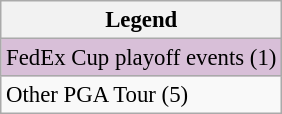<table class="wikitable" style="font-size:95%;">
<tr>
<th>Legend</th>
</tr>
<tr style="background:#D8BFD8;">
<td>FedEx Cup playoff events (1)</td>
</tr>
<tr>
<td>Other PGA Tour (5)</td>
</tr>
</table>
